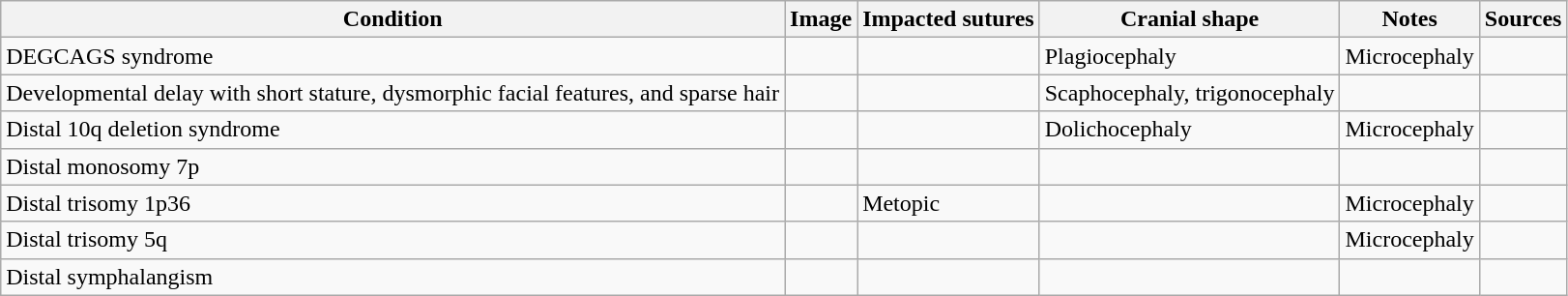<table class="wikitable sortable">
<tr>
<th>Condition</th>
<th>Image</th>
<th>Impacted sutures</th>
<th>Cranial shape</th>
<th>Notes</th>
<th>Sources</th>
</tr>
<tr>
<td>DEGCAGS syndrome</td>
<td></td>
<td></td>
<td>Plagiocephaly</td>
<td>Microcephaly</td>
<td></td>
</tr>
<tr>
<td>Developmental delay with short stature, dysmorphic facial features, and sparse hair</td>
<td></td>
<td></td>
<td>Scaphocephaly, trigonocephaly</td>
<td></td>
<td></td>
</tr>
<tr>
<td>Distal 10q deletion syndrome</td>
<td></td>
<td></td>
<td>Dolichocephaly</td>
<td>Microcephaly</td>
<td></td>
</tr>
<tr>
<td>Distal monosomy 7p</td>
<td></td>
<td></td>
<td></td>
<td></td>
<td></td>
</tr>
<tr>
<td>Distal trisomy 1p36</td>
<td></td>
<td>Metopic</td>
<td></td>
<td>Microcephaly</td>
<td></td>
</tr>
<tr>
<td>Distal trisomy 5q</td>
<td></td>
<td></td>
<td></td>
<td>Microcephaly</td>
<td></td>
</tr>
<tr>
<td>Distal symphalangism</td>
<td></td>
<td></td>
<td></td>
<td></td>
<td></td>
</tr>
</table>
